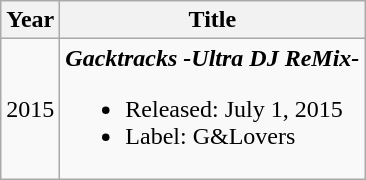<table class="wikitable">
<tr>
<th>Year</th>
<th>Title</th>
</tr>
<tr>
<td>2015</td>
<td><strong><em>Gacktracks -Ultra DJ ReMix-</em></strong><br><ul><li>Released: July 1, 2015</li><li>Label: G&Lovers</li></ul></td>
</tr>
</table>
